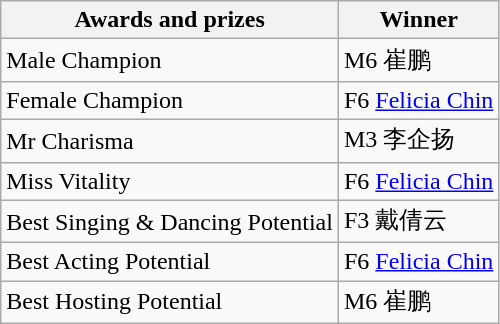<table class="wikitable">
<tr>
<th>Awards and prizes</th>
<th>Winner</th>
</tr>
<tr>
<td>Male Champion</td>
<td>M6 崔鹏</td>
</tr>
<tr>
<td>Female Champion</td>
<td>F6 <a href='#'>Felicia Chin</a></td>
</tr>
<tr>
<td>Mr Charisma</td>
<td>M3 李企扬</td>
</tr>
<tr>
<td>Miss Vitality</td>
<td>F6 <a href='#'>Felicia Chin</a></td>
</tr>
<tr>
<td>Best Singing & Dancing Potential</td>
<td>F3 戴倩云</td>
</tr>
<tr>
<td>Best Acting Potential</td>
<td>F6 <a href='#'>Felicia Chin</a></td>
</tr>
<tr>
<td>Best Hosting Potential</td>
<td>M6 崔鹏</td>
</tr>
</table>
